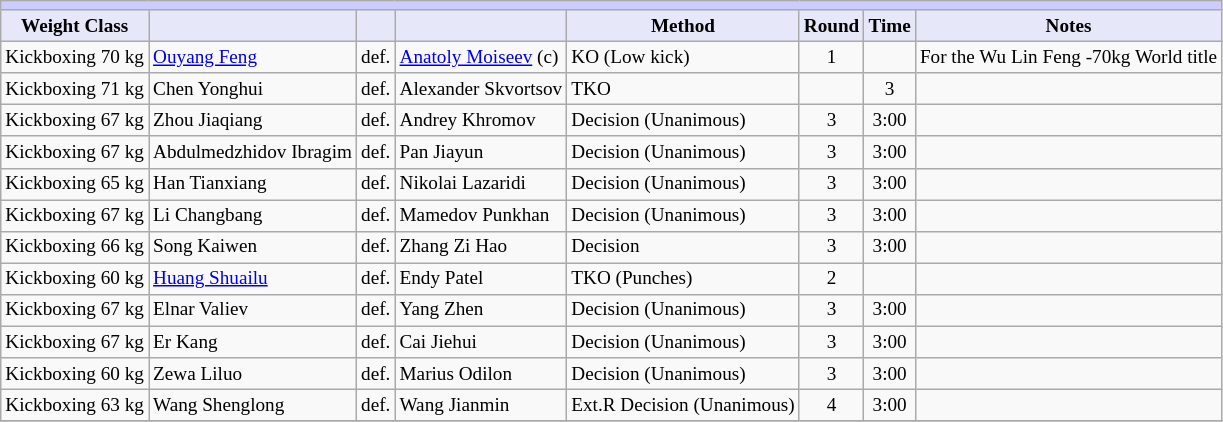<table class="wikitable" style="font-size: 80%;">
<tr>
<th colspan="8" style="background-color: #ccf; color: #000080; text-align: center;"></th>
</tr>
<tr>
<th colspan="1" style="background-color: #E6E8FA; color: #000000; text-align: center;">Weight Class</th>
<th colspan="1" style="background-color: #E6E8FA; color: #000000; text-align: center;"></th>
<th colspan="1" style="background-color: #E6E8FA; color: #000000; text-align: center;"></th>
<th colspan="1" style="background-color: #E6E8FA; color: #000000; text-align: center;"></th>
<th colspan="1" style="background-color: #E6E8FA; color: #000000; text-align: center;">Method</th>
<th colspan="1" style="background-color: #E6E8FA; color: #000000; text-align: center;">Round</th>
<th colspan="1" style="background-color: #E6E8FA; color: #000000; text-align: center;">Time</th>
<th colspan="1" style="background-color: #E6E8FA; color: #000000; text-align: center;">Notes</th>
</tr>
<tr>
<td>Kickboxing 70 kg</td>
<td> <a href='#'>Ouyang Feng</a></td>
<td align=center>def.</td>
<td> <a href='#'>Anatoly Moiseev</a> (c)</td>
<td>KO (Low kick)</td>
<td align=center>1</td>
<td align=center></td>
<td>For the Wu Lin Feng -70kg World title</td>
</tr>
<tr>
<td>Kickboxing 71 kg</td>
<td> Chen Yonghui</td>
<td align=center>def.</td>
<td> Alexander Skvortsov</td>
<td>TKO</td>
<td align=center></td>
<td align=center>3</td>
<td></td>
</tr>
<tr>
<td>Kickboxing 67 kg</td>
<td> Zhou Jiaqiang</td>
<td align=center>def.</td>
<td> Andrey Khromov</td>
<td>Decision (Unanimous)</td>
<td align=center>3</td>
<td align=center>3:00</td>
<td></td>
</tr>
<tr>
<td>Kickboxing 67 kg</td>
<td> Abdulmedzhidov Ibragim</td>
<td align=center>def.</td>
<td> Pan Jiayun</td>
<td>Decision (Unanimous)</td>
<td align=center>3</td>
<td align=center>3:00</td>
<td></td>
</tr>
<tr>
<td>Kickboxing 65 kg</td>
<td> Han Tianxiang</td>
<td align=center>def.</td>
<td> Nikolai Lazaridi</td>
<td>Decision (Unanimous)</td>
<td align=center>3</td>
<td align=center>3:00</td>
<td></td>
</tr>
<tr>
<td>Kickboxing 67 kg</td>
<td> Li Changbang</td>
<td align=center>def.</td>
<td> Mamedov Punkhan</td>
<td>Decision (Unanimous)</td>
<td align=center>3</td>
<td align=center>3:00</td>
<td></td>
</tr>
<tr>
<td>Kickboxing 66 kg</td>
<td> Song Kaiwen</td>
<td align=center>def.</td>
<td> Zhang Zi Hao</td>
<td>Decision</td>
<td align=center>3</td>
<td align=center>3:00</td>
<td></td>
</tr>
<tr>
<td>Kickboxing 60 kg</td>
<td> <a href='#'>Huang Shuailu</a></td>
<td align=center>def.</td>
<td> Endy Patel</td>
<td>TKO (Punches)</td>
<td align=center>2</td>
<td align=center></td>
<td></td>
</tr>
<tr>
<td>Kickboxing 67 kg</td>
<td> Elnar Valiev</td>
<td align=center>def.</td>
<td> Yang Zhen</td>
<td>Decision (Unanimous)</td>
<td align=center>3</td>
<td align=center>3:00</td>
<td></td>
</tr>
<tr>
<td>Kickboxing 67 kg</td>
<td> Er Kang</td>
<td align=center>def.</td>
<td> Cai Jiehui</td>
<td>Decision (Unanimous)</td>
<td align=center>3</td>
<td align=center>3:00</td>
<td></td>
</tr>
<tr>
<td>Kickboxing 60 kg</td>
<td> Zewa Liluo</td>
<td align=center>def.</td>
<td> Marius Odilon</td>
<td>Decision (Unanimous)</td>
<td align=center>3</td>
<td align=center>3:00</td>
<td></td>
</tr>
<tr>
<td>Kickboxing 63 kg</td>
<td> Wang Shenglong</td>
<td align=center>def.</td>
<td> Wang Jianmin</td>
<td>Ext.R Decision (Unanimous)</td>
<td align=center>4</td>
<td align=center>3:00</td>
<td></td>
</tr>
<tr>
</tr>
</table>
